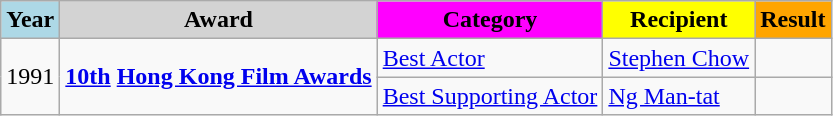<table class="wikitable">
<tr>
<th Colspan="1" style="background: lightblue;">Year</th>
<th Colspan="1" style="background: lightgray;">Award</th>
<th Colspan="1" style="background: magenta;">Category</th>
<th Colspan="1" style="background: yellow;">Recipient</th>
<th Colspan="1" style="background: orange;">Result</th>
</tr>
<tr>
<td rowspan="2">1991</td>
<td rowspan="2"><strong><a href='#'>10th</a> <a href='#'>Hong Kong Film Awards</a></strong></td>
<td><a href='#'>Best Actor</a></td>
<td><a href='#'>Stephen Chow</a></td>
<td></td>
</tr>
<tr>
<td><a href='#'>Best Supporting Actor</a></td>
<td><a href='#'>Ng Man-tat</a></td>
<td></td>
</tr>
</table>
